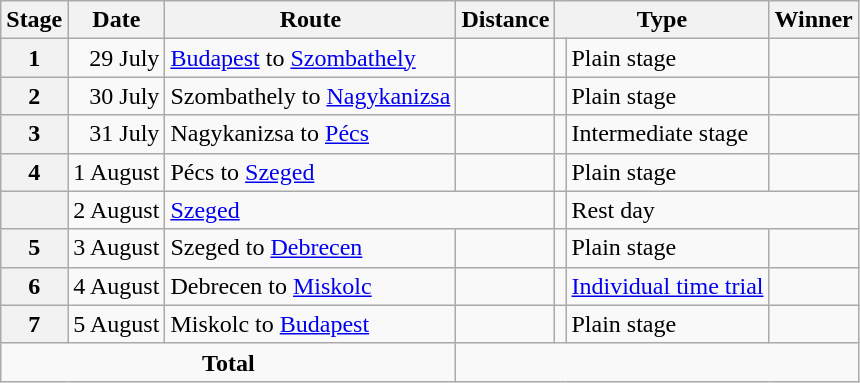<table class="wikitable">
<tr>
<th scope="col">Stage</th>
<th scope="col">Date</th>
<th scope="col">Route</th>
<th scope="col">Distance</th>
<th scope="col" colspan="2">Type</th>
<th scope="col">Winner</th>
</tr>
<tr>
<th scope="col">1</th>
<td style="text-align:right;">29 July</td>
<td><a href='#'>Budapest</a> to <a href='#'>Szombathely</a></td>
<td></td>
<td></td>
<td>Plain stage</td>
<td></td>
</tr>
<tr>
<th scope="col">2</th>
<td style="text-align:right;">30 July</td>
<td>Szombathely to <a href='#'>Nagykanizsa</a></td>
<td></td>
<td></td>
<td>Plain stage</td>
<td></td>
</tr>
<tr>
<th scope="col">3</th>
<td style="text-align:right;">31 July</td>
<td>Nagykanizsa to <a href='#'>Pécs</a></td>
<td></td>
<td></td>
<td>Intermediate stage</td>
<td></td>
</tr>
<tr>
<th scope="col">4</th>
<td style="text-align:right;">1 August</td>
<td>Pécs to <a href='#'>Szeged</a></td>
<td></td>
<td></td>
<td>Plain stage</td>
<td></td>
</tr>
<tr>
<th scope="row"></th>
<td style="text-align:center;">2 August</td>
<td colspan="2"><a href='#'>Szeged</a></td>
<td></td>
<td colspan="3">Rest day</td>
</tr>
<tr>
<th scope="col">5</th>
<td style="text-align:right;">3 August</td>
<td>Szeged to <a href='#'>Debrecen</a></td>
<td></td>
<td></td>
<td>Plain stage</td>
<td></td>
</tr>
<tr>
<th scope="col">6</th>
<td style="text-align:right;">4 August</td>
<td>Debrecen to <a href='#'>Miskolc</a></td>
<td></td>
<td></td>
<td><a href='#'>Individual time trial</a></td>
<td></td>
</tr>
<tr>
<th scope="col">7</th>
<td style="text-align:right;">5 August</td>
<td>Miskolc to <a href='#'>Budapest</a></td>
<td></td>
<td></td>
<td>Plain stage</td>
<td></td>
</tr>
<tr>
<td colspan="3" style="text-align:center"><strong>Total</strong></td>
<td colspan="4" style="text-align:center"><strong></strong></td>
</tr>
</table>
